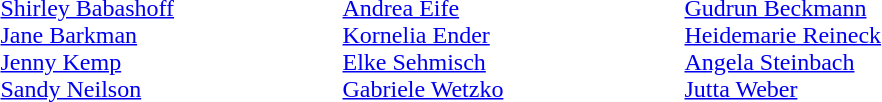<table>
<tr>
<td style="width:14em" valign=top><br><a href='#'>Shirley Babashoff</a><br><a href='#'>Jane Barkman</a><br><a href='#'>Jenny Kemp</a><br><a href='#'>Sandy Neilson</a></td>
<td style="width:14em" valign=top><br><a href='#'>Andrea Eife</a><br><a href='#'>Kornelia Ender</a><br><a href='#'>Elke Sehmisch</a><br><a href='#'>Gabriele Wetzko</a></td>
<td style="width:14em" valign=top><br><a href='#'>Gudrun Beckmann</a><br><a href='#'>Heidemarie Reineck</a><br><a href='#'>Angela Steinbach</a><br><a href='#'>Jutta Weber</a></td>
</tr>
</table>
